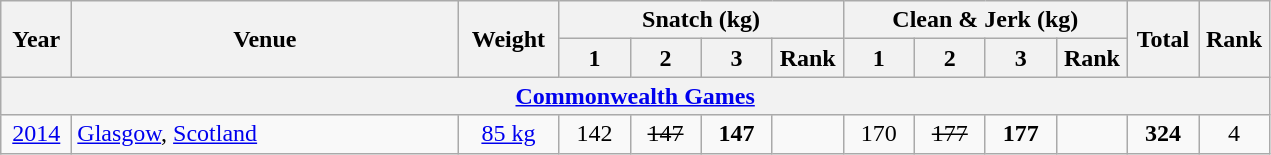<table class = "wikitable" style="text-align:center;">
<tr>
<th rowspan=2 width=40>Year</th>
<th rowspan=2 width=250>Venue</th>
<th rowspan=2 width=60>Weight</th>
<th colspan=4>Snatch (kg)</th>
<th colspan=4>Clean & Jerk (kg)</th>
<th rowspan=2 width=40>Total</th>
<th rowspan=2 width=40>Rank</th>
</tr>
<tr>
<th width=40>1</th>
<th width=40>2</th>
<th width=40>3</th>
<th width=40>Rank</th>
<th width=40>1</th>
<th width=40>2</th>
<th width=40>3</th>
<th width=40>Rank</th>
</tr>
<tr>
<th colspan=13><a href='#'>Commonwealth Games</a></th>
</tr>
<tr>
<td><a href='#'>2014</a></td>
<td align=left> <a href='#'>Glasgow</a>, <a href='#'>Scotland</a></td>
<td><a href='#'>85 kg</a></td>
<td>142</td>
<td><s>147</s></td>
<td><strong>147</strong></td>
<td></td>
<td>170</td>
<td><s>177</s></td>
<td><strong>177</strong></td>
<td></td>
<td><strong>324</strong></td>
<td>4</td>
</tr>
</table>
